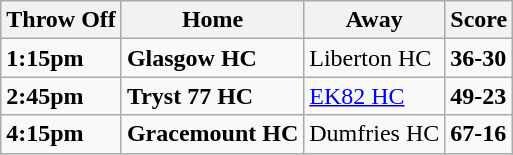<table class="wikitable">
<tr>
<th><strong>Throw Off</strong></th>
<th><strong>Home</strong></th>
<th><strong>Away</strong></th>
<th><strong>Score</strong></th>
</tr>
<tr>
<td><strong>1:15pm</strong></td>
<td><strong>Glasgow HC</strong></td>
<td>Liberton HC</td>
<td><strong>36-30</strong></td>
</tr>
<tr>
<td><strong>2:45pm</strong></td>
<td><strong>Tryst 77 HC</strong></td>
<td><a href='#'>EK82 HC</a></td>
<td><strong>49-23</strong></td>
</tr>
<tr>
<td><strong>4:15pm</strong></td>
<td><strong>Gracemount HC</strong></td>
<td>Dumfries HC</td>
<td><strong>67-16</strong></td>
</tr>
</table>
